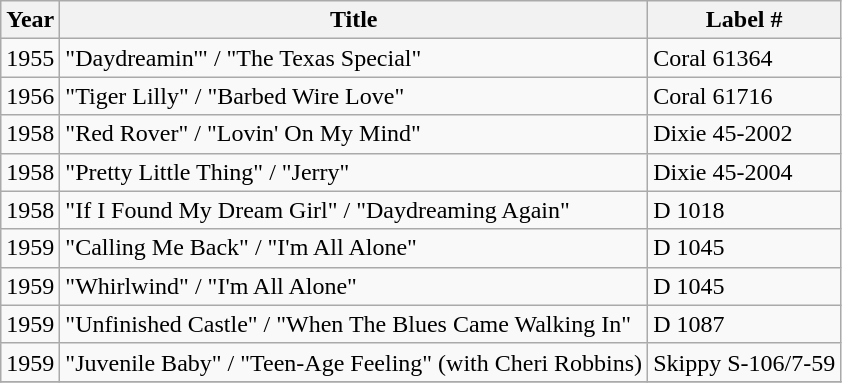<table class="wikitable">
<tr>
<th>Year</th>
<th>Title</th>
<th>Label #</th>
</tr>
<tr>
<td>1955</td>
<td>"Daydreamin'" / "The Texas Special"</td>
<td>Coral 61364</td>
</tr>
<tr>
<td>1956</td>
<td>"Tiger Lilly" / "Barbed Wire Love"</td>
<td>Coral 61716</td>
</tr>
<tr>
<td>1958</td>
<td>"Red Rover" / "Lovin' On My Mind"</td>
<td>Dixie 45-2002</td>
</tr>
<tr>
<td>1958</td>
<td>"Pretty Little Thing" / "Jerry"</td>
<td>Dixie 45-2004</td>
</tr>
<tr>
<td>1958</td>
<td>"If I Found My Dream Girl" / "Daydreaming Again"</td>
<td>D 1018</td>
</tr>
<tr>
<td>1959</td>
<td>"Calling Me Back" / "I'm All Alone"</td>
<td>D 1045</td>
</tr>
<tr>
<td>1959</td>
<td>"Whirlwind" / "I'm All Alone"</td>
<td>D 1045</td>
</tr>
<tr>
<td>1959</td>
<td>"Unfinished Castle" / "When The Blues Came Walking In"</td>
<td>D 1087</td>
</tr>
<tr>
<td>1959</td>
<td>"Juvenile Baby" / "Teen-Age Feeling" (with Cheri Robbins)</td>
<td>Skippy S-106/7-59</td>
</tr>
<tr>
</tr>
</table>
